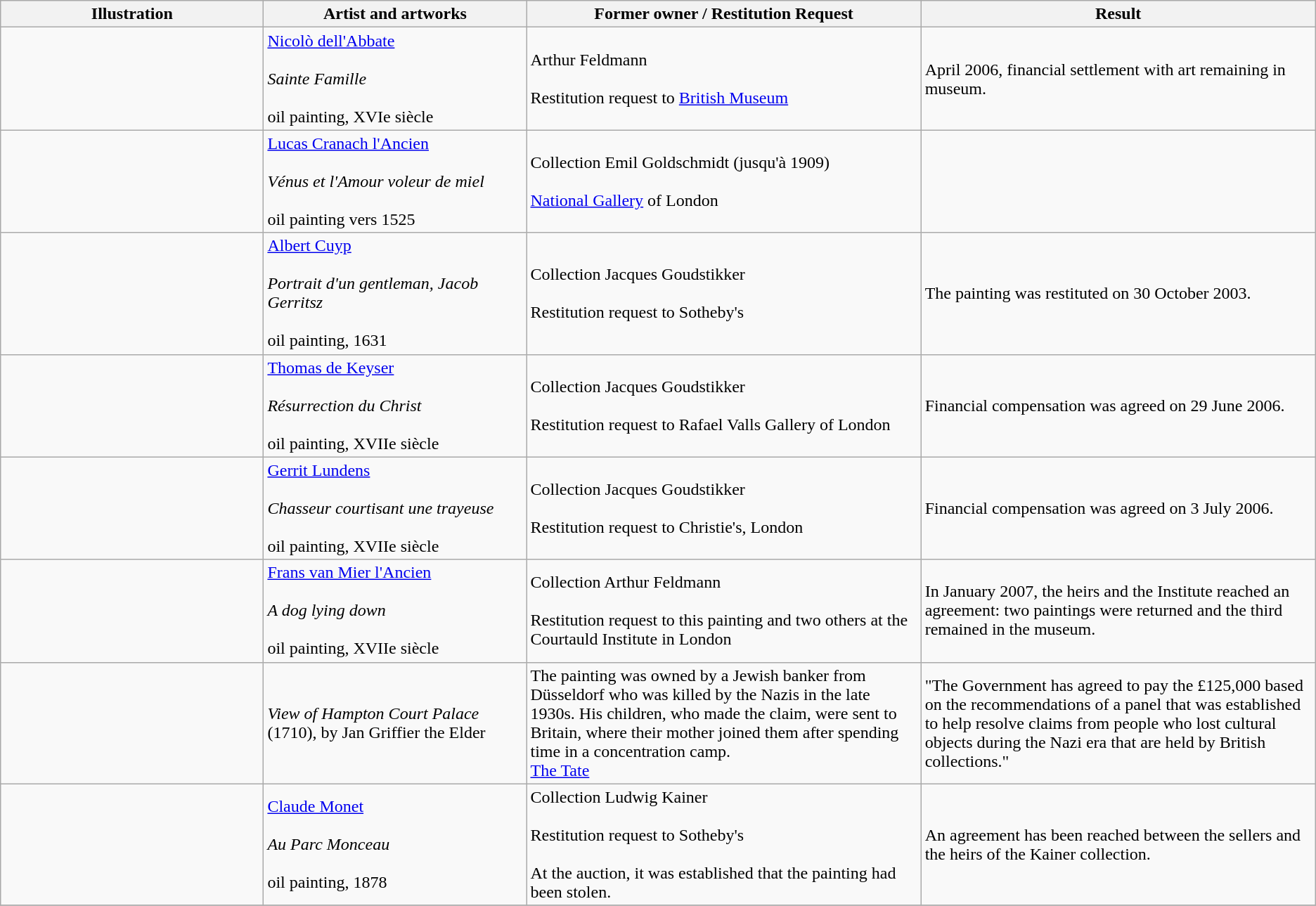<table class="wikitable alternance centre">
<tr>
<th class="unsortable" width="20">Illustration</th>
<th width="20%">Artist and artworks</th>
<th width="30%">Former owner / Restitution Request</th>
<th width="30%">Result</th>
</tr>
<tr>
<td></td>
<td><a href='#'>Nicolò dell'Abbate</a><br><br><em>Sainte Famille</em><br><br>oil painting, XVIe siècle</td>
<td>Arthur Feldmann<br><br>Restitution request to <a href='#'>British Museum</a></td>
<td>April 2006, financial settlement with art remaining in museum.</td>
</tr>
<tr>
<td></td>
<td><a href='#'>Lucas Cranach l'Ancien</a><br><br><em>Vénus et l'Amour voleur de miel</em><br><br>oil painting vers 1525</td>
<td>Collection Emil Goldschmidt (jusqu'à 1909)<br><br><a href='#'>National Gallery</a> of London</td>
<td></td>
</tr>
<tr>
<td></td>
<td><a href='#'>Albert Cuyp</a><br><br><em>Portrait d'un gentleman, Jacob Gerritsz</em><br><br>oil painting, 1631</td>
<td>Collection Jacques Goudstikker<br><br>Restitution request to Sotheby's</td>
<td>The painting was restituted on 30 October 2003.</td>
</tr>
<tr>
<td></td>
<td><a href='#'>Thomas de Keyser</a><br><br><em>Résurrection du Christ</em><br><br>oil painting, XVIIe siècle</td>
<td>Collection Jacques Goudstikker<br><br>Restitution request to Rafael Valls Gallery of London</td>
<td>Financial compensation was agreed on 29 June 2006.</td>
</tr>
<tr>
<td></td>
<td><a href='#'>Gerrit Lundens</a><br><br><em>Chasseur courtisant une trayeuse</em><br><br>oil painting, XVIIe siècle</td>
<td>Collection Jacques Goudstikker<br><br>Restitution request to Christie's, London</td>
<td>Financial compensation was agreed on 3 July 2006.</td>
</tr>
<tr>
<td></td>
<td><a href='#'>Frans van Mier l'Ancien</a><br><br><em>A dog lying down</em><br><br>oil painting, XVIIe siècle</td>
<td>Collection Arthur Feldmann<br><br>Restitution request to this painting and two others at the Courtauld Institute in London</td>
<td>In January 2007, the heirs and the Institute reached an agreement: two paintings were returned and the third remained in the museum.</td>
</tr>
<tr>
<td></td>
<td><em>View of Hampton Court Palace</em> (1710), by Jan Griffier the Elder</td>
<td>The painting was owned by a Jewish banker from Düsseldorf who was killed by the Nazis in the late 1930s. His children, who made the claim, were sent to Britain, where their mother joined them after spending time in a concentration camp.<br><a href='#'>The Tate</a></td>
<td>"The Government has agreed to pay the £125,000 based on the recommendations of a panel that was established to help resolve claims from people who lost cultural objects during the Nazi era that are held by British collections."</td>
</tr>
<tr>
<td></td>
<td><a href='#'>Claude Monet</a><br><br><em>Au Parc Monceau</em><br><br>oil painting, 1878</td>
<td>Collection Ludwig Kainer<br><br>Restitution request to Sotheby's<br><br>At the auction, it was established that the painting had been stolen.</td>
<td>An agreement has been reached between the sellers and the heirs of the Kainer collection.</td>
</tr>
<tr>
</tr>
</table>
